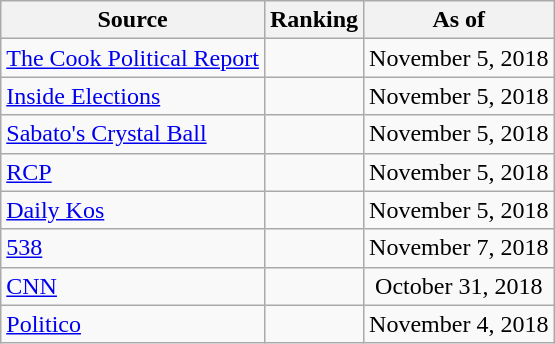<table class="wikitable" style="text-align:center">
<tr>
<th>Source</th>
<th>Ranking</th>
<th>As of</th>
</tr>
<tr>
<td align=left><a href='#'>The Cook Political Report</a></td>
<td></td>
<td>November 5, 2018</td>
</tr>
<tr>
<td align=left><a href='#'>Inside Elections</a></td>
<td></td>
<td>November 5, 2018</td>
</tr>
<tr>
<td align=left><a href='#'>Sabato's Crystal Ball</a></td>
<td></td>
<td>November 5, 2018</td>
</tr>
<tr>
<td align="left"><a href='#'>RCP</a></td>
<td></td>
<td>November 5, 2018</td>
</tr>
<tr>
<td align="left"><a href='#'>Daily Kos</a></td>
<td></td>
<td>November 5, 2018</td>
</tr>
<tr>
<td align="left"><a href='#'>538</a></td>
<td></td>
<td>November 7, 2018</td>
</tr>
<tr>
<td align="left"><a href='#'>CNN</a></td>
<td></td>
<td>October 31, 2018</td>
</tr>
<tr>
<td align="left"><a href='#'>Politico</a></td>
<td></td>
<td>November 4, 2018</td>
</tr>
</table>
